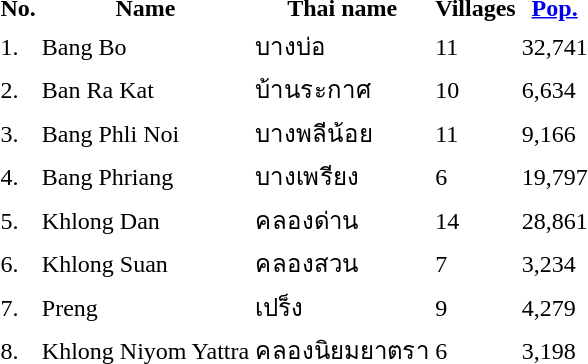<table>
<tr>
<th>No.</th>
<th>Name</th>
<th>Thai name</th>
<th>Villages</th>
<th><a href='#'>Pop.</a></th>
</tr>
<tr>
<td>1.</td>
<td>Bang Bo</td>
<td>บางบ่อ</td>
<td>11</td>
<td>32,741</td>
<td></td>
</tr>
<tr>
<td>2.</td>
<td>Ban Ra Kat</td>
<td>บ้านระกาศ</td>
<td>10</td>
<td>6,634</td>
<td></td>
</tr>
<tr>
<td>3.</td>
<td>Bang Phli Noi</td>
<td>บางพลีน้อย</td>
<td>11</td>
<td>9,166</td>
<td></td>
</tr>
<tr>
<td>4.</td>
<td>Bang Phriang</td>
<td>บางเพรียง</td>
<td>6</td>
<td>19,797</td>
<td></td>
</tr>
<tr>
<td>5.</td>
<td>Khlong Dan</td>
<td>คลองด่าน</td>
<td>14</td>
<td>28,861</td>
<td></td>
</tr>
<tr>
<td>6.</td>
<td>Khlong Suan</td>
<td>คลองสวน</td>
<td>7</td>
<td>3,234</td>
<td></td>
</tr>
<tr>
<td>7.</td>
<td>Preng</td>
<td>เปร็ง</td>
<td>9</td>
<td>4,279</td>
<td></td>
</tr>
<tr>
<td>8.</td>
<td>Khlong Niyom Yattra</td>
<td>คลองนิยมยาตรา</td>
<td>6</td>
<td>3,198</td>
<td></td>
</tr>
</table>
